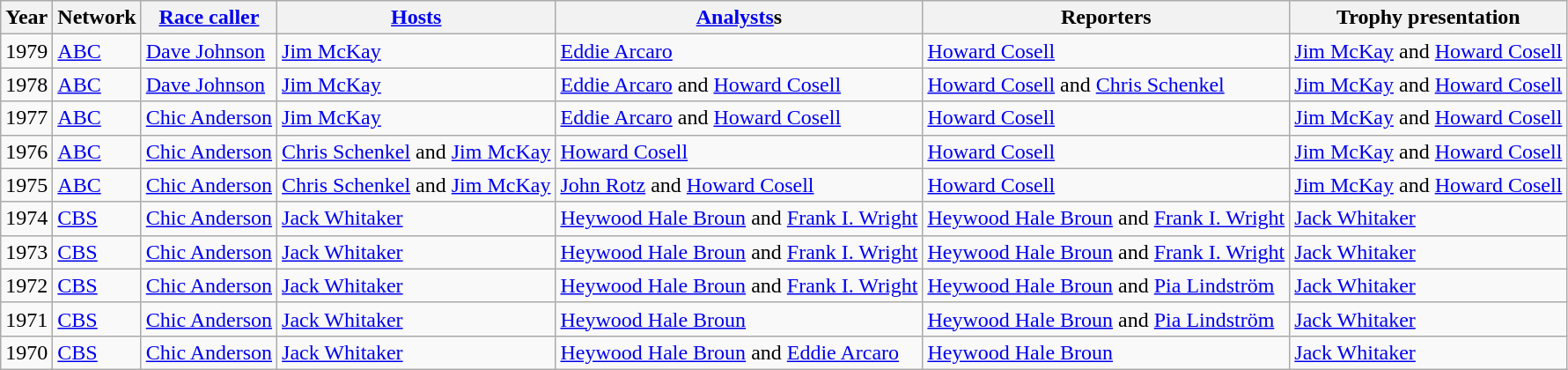<table class="wikitable">
<tr>
<th>Year</th>
<th>Network</th>
<th><a href='#'>Race caller</a></th>
<th><a href='#'>Hosts</a></th>
<th><a href='#'>Analysts</a>s</th>
<th>Reporters</th>
<th>Trophy presentation</th>
</tr>
<tr>
<td>1979</td>
<td><a href='#'>ABC</a></td>
<td><a href='#'>Dave Johnson</a></td>
<td><a href='#'>Jim McKay</a></td>
<td><a href='#'>Eddie Arcaro</a></td>
<td><a href='#'>Howard Cosell</a></td>
<td><a href='#'>Jim McKay</a> and <a href='#'>Howard Cosell</a></td>
</tr>
<tr>
<td>1978</td>
<td><a href='#'>ABC</a></td>
<td><a href='#'>Dave Johnson</a></td>
<td><a href='#'>Jim McKay</a></td>
<td><a href='#'>Eddie Arcaro</a> and <a href='#'>Howard Cosell</a></td>
<td><a href='#'>Howard Cosell</a> and <a href='#'>Chris Schenkel</a></td>
<td><a href='#'>Jim McKay</a> and <a href='#'>Howard Cosell</a></td>
</tr>
<tr>
<td>1977</td>
<td><a href='#'>ABC</a></td>
<td><a href='#'>Chic Anderson</a></td>
<td><a href='#'>Jim McKay</a></td>
<td><a href='#'>Eddie Arcaro</a> and <a href='#'>Howard Cosell</a></td>
<td><a href='#'>Howard Cosell</a></td>
<td><a href='#'>Jim McKay</a> and <a href='#'>Howard Cosell</a></td>
</tr>
<tr>
<td>1976</td>
<td><a href='#'>ABC</a></td>
<td><a href='#'>Chic Anderson</a></td>
<td><a href='#'>Chris Schenkel</a> and <a href='#'>Jim McKay</a></td>
<td><a href='#'>Howard Cosell</a></td>
<td><a href='#'>Howard Cosell</a></td>
<td><a href='#'>Jim McKay</a> and <a href='#'>Howard Cosell</a></td>
</tr>
<tr>
<td>1975</td>
<td><a href='#'>ABC</a></td>
<td><a href='#'>Chic Anderson</a></td>
<td><a href='#'>Chris Schenkel</a> and <a href='#'>Jim McKay</a></td>
<td><a href='#'>John Rotz</a> and <a href='#'>Howard Cosell</a></td>
<td><a href='#'>Howard Cosell</a></td>
<td><a href='#'>Jim McKay</a> and <a href='#'>Howard Cosell</a></td>
</tr>
<tr>
<td>1974</td>
<td><a href='#'>CBS</a></td>
<td><a href='#'>Chic Anderson</a></td>
<td><a href='#'>Jack Whitaker</a></td>
<td><a href='#'>Heywood Hale Broun</a> and <a href='#'>Frank I. Wright</a></td>
<td><a href='#'>Heywood Hale Broun</a> and <a href='#'>Frank I. Wright</a></td>
<td><a href='#'>Jack Whitaker</a></td>
</tr>
<tr>
<td>1973</td>
<td><a href='#'>CBS</a></td>
<td><a href='#'>Chic Anderson</a></td>
<td><a href='#'>Jack Whitaker</a></td>
<td><a href='#'>Heywood Hale Broun</a> and <a href='#'>Frank I. Wright</a></td>
<td><a href='#'>Heywood Hale Broun</a> and <a href='#'>Frank I. Wright</a></td>
<td><a href='#'>Jack Whitaker</a></td>
</tr>
<tr>
<td>1972</td>
<td><a href='#'>CBS</a></td>
<td><a href='#'>Chic Anderson</a></td>
<td><a href='#'>Jack Whitaker</a></td>
<td><a href='#'>Heywood Hale Broun</a> and <a href='#'>Frank I. Wright</a></td>
<td><a href='#'>Heywood Hale Broun</a> and <a href='#'>Pia Lindström</a></td>
<td><a href='#'>Jack Whitaker</a></td>
</tr>
<tr>
<td>1971</td>
<td><a href='#'>CBS</a></td>
<td><a href='#'>Chic Anderson</a></td>
<td><a href='#'>Jack Whitaker</a></td>
<td><a href='#'>Heywood Hale Broun</a></td>
<td><a href='#'>Heywood Hale Broun</a> and <a href='#'>Pia Lindström</a></td>
<td><a href='#'>Jack Whitaker</a></td>
</tr>
<tr>
<td>1970</td>
<td><a href='#'>CBS</a></td>
<td><a href='#'>Chic Anderson</a></td>
<td><a href='#'>Jack Whitaker</a></td>
<td><a href='#'>Heywood Hale Broun</a> and <a href='#'>Eddie Arcaro</a></td>
<td><a href='#'>Heywood Hale Broun</a></td>
<td><a href='#'>Jack Whitaker</a></td>
</tr>
</table>
